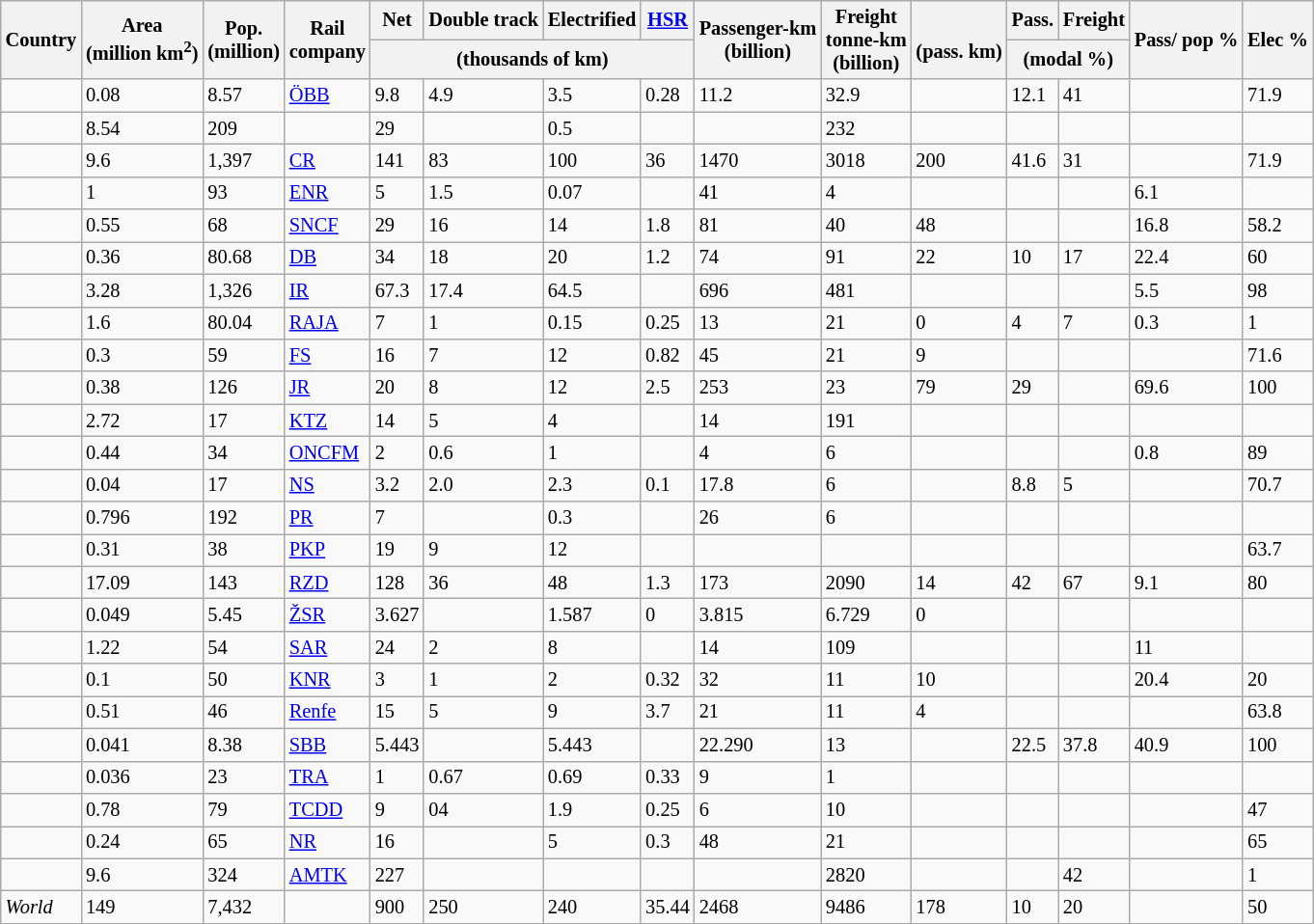<table class="wikitable sortable static-row-numbers" style="font-size:85%">
<tr>
<th rowspan=2>Country</th>
<th rowspan=2>Area<br>(million km<sup>2</sup>)</th>
<th rowspan=2>Pop.<br>(million)</th>
<th rowspan=2>Rail<br>company</th>
<th>Net</th>
<th>Double track</th>
<th>Electrified</th>
<th><a href='#'>HSR</a></th>
<th rowspan=2>Passenger-km<br>(billion)</th>
<th rowspan=2>Freight<br>tonne-km<br>(billion)</th>
<th rowspan=2><br>(pass. km)</th>
<th>Pass.</th>
<th>Freight</th>
<th rowspan=2>Pass/ pop %</th>
<th rowspan=2>Elec %</th>
</tr>
<tr>
<th colspan=4>(thousands of km)</th>
<th colspan=2>(modal %)</th>
</tr>
<tr>
<td></td>
<td area>0.08</td>
<td population>8.57</td>
<td><a href='#'>ÖBB</a></td>
<td Net.km>9.8</td>
<td Dob.km>4.9</td>
<td El.km>3.5</td>
<td HSR km>0.28</td>
<td pass. Transport>11.2</td>
<td frt. Transport>32.9</td>
<td HSR Transport></td>
<td pass. share>12.1</td>
<td freight share>41</td>
<td pass. per population></td>
<td elec transport %>71.9</td>
</tr>
<tr>
<td></td>
<td area>8.54</td>
<td population>209</td>
<td></td>
<td Net.km>29</td>
<td Dob.km></td>
<td El.km>0.5</td>
<td HSR km></td>
<td pass. Transport></td>
<td frt. Transport>232</td>
<td HSR Transport></td>
<td pass. share></td>
<td freight share></td>
<td pass. per population></td>
<td elec transport %></td>
</tr>
<tr>
<td></td>
<td area>9.6</td>
<td population>1,397</td>
<td><a href='#'>CR</a></td>
<td Net.km>141</td>
<td Dob.km>83</td>
<td El.km>100</td>
<td HSR km>36</td>
<td pass. Transport>1470</td>
<td frt. Transport>3018</td>
<td HSR Transport>200</td>
<td pass. share>41.6</td>
<td freight share>31</td>
<td pass. per population></td>
<td elec transport %>71.9</td>
</tr>
<tr>
<td></td>
<td area>1</td>
<td population>93</td>
<td><a href='#'>ENR</a></td>
<td Net.km>5</td>
<td Dob.km>1.5</td>
<td El.km>0.07</td>
<td HSR km></td>
<td pass. Transport>41</td>
<td frt. Transport>4</td>
<td HSR Transport></td>
<td pass. share></td>
<td freight share></td>
<td pass. per population>6.1</td>
<td elec transport %></td>
</tr>
<tr>
<td></td>
<td area>0.55</td>
<td population>68</td>
<td><a href='#'>SNCF</a></td>
<td Net.km>29</td>
<td Dob.km>16</td>
<td El.km>14</td>
<td HSR km>1.8</td>
<td pass. Transport>81</td>
<td frt. Transport>40</td>
<td HSR Transport>48</td>
<td pass. share></td>
<td freight share></td>
<td pass. per population>16.8</td>
<td elec transport %>58.2</td>
</tr>
<tr>
<td></td>
<td area>0.36</td>
<td population>80.68</td>
<td><a href='#'>DB</a></td>
<td Net.km>34</td>
<td Dob.km>18</td>
<td El.km>20</td>
<td HSR km>1.2</td>
<td pass. Transport>74</td>
<td frt. Transport>91</td>
<td HSR Transport>22</td>
<td pass. share>10</td>
<td freight share>17</td>
<td pass. per population>22.4</td>
<td elec transport %>60</td>
</tr>
<tr>
<td></td>
<td area>3.28</td>
<td population>1,326</td>
<td><a href='#'>IR</a></td>
<td Net.km>67.3</td>
<td Dob.km>17.4</td>
<td El.km>64.5</td>
<td HSR km></td>
<td pass. Transport>696</td>
<td frt. Transport>481</td>
<td HSR Transport></td>
<td pass. share></td>
<td freight share></td>
<td pass. per population>5.5</td>
<td elec transport %>98</td>
</tr>
<tr>
<td></td>
<td area>1.6</td>
<td population>80.04</td>
<td><a href='#'>RAJA</a></td>
<td Net.km>7</td>
<td Dob.km>1</td>
<td El.km>0.15</td>
<td HSR km>0.25</td>
<td pass. Transport>13</td>
<td frt. Transport>21</td>
<td HSR Transport>0</td>
<td pass. share>4</td>
<td freight share>7</td>
<td pass. per population>0.3</td>
<td elec transport %>1</td>
</tr>
<tr>
<td></td>
<td area>0.3</td>
<td population>59</td>
<td><a href='#'>FS</a></td>
<td Net.km>16</td>
<td Dob.km>7</td>
<td El.km>12</td>
<td HSR km>0.82</td>
<td pass. Transport>45</td>
<td frt. Transport>21</td>
<td HSR Transport>9</td>
<td pass. share></td>
<td freight share></td>
<td pass. per population></td>
<td elec transport %>71.6</td>
</tr>
<tr>
<td></td>
<td area>0.38</td>
<td population>126</td>
<td><a href='#'>JR</a></td>
<td Net.km>20</td>
<td Dob.km>8</td>
<td El.km>12</td>
<td HSR km>2.5</td>
<td pass. Transport>253</td>
<td frt. Transport>23</td>
<td HSR Transport>79</td>
<td pass. share>29</td>
<td freight share></td>
<td pass. per population>69.6</td>
<td elec transport %>100</td>
</tr>
<tr>
<td></td>
<td area>2.72</td>
<td population>17</td>
<td><a href='#'>KTZ</a></td>
<td Net.km>14</td>
<td Dob.km>5</td>
<td El.km>4</td>
<td HSR km></td>
<td pass. Transport>14</td>
<td frt. Transport>191</td>
<td HSR Transport></td>
<td pass. share></td>
<td freight share></td>
<td pass. per population></td>
<td elec transport %></td>
</tr>
<tr>
<td></td>
<td area>0.44</td>
<td population>34</td>
<td><a href='#'>ONCFM</a></td>
<td Net.km>2</td>
<td Dob.km>0.6</td>
<td El.km>1</td>
<td HSR km></td>
<td pass. Transport>4</td>
<td frt. Transport>6</td>
<td HSR Transport></td>
<td pass. share></td>
<td freight share></td>
<td pass. per population>0.8</td>
<td elec transport %>89</td>
</tr>
<tr>
<td></td>
<td area>0.04</td>
<td population>17</td>
<td><a href='#'>NS</a></td>
<td Net.km>3.2</td>
<td Dob.km>2.0</td>
<td El.km>2.3</td>
<td HSR km>0.1</td>
<td pass. Transport>17.8</td>
<td frt. Transport>6</td>
<td HSR Transport></td>
<td pass. share>8.8</td>
<td freight share>5</td>
<td pass. per population></td>
<td elec transport %>70.7</td>
</tr>
<tr>
<td></td>
<td area>0.796</td>
<td population>192</td>
<td><a href='#'>PR</a></td>
<td Net.km>7</td>
<td Dob.km></td>
<td El.km>0.3</td>
<td HSR km></td>
<td pass. Transport>26</td>
<td frt. Transport>6</td>
<td HSR Transport></td>
<td pass. share></td>
<td freight share></td>
<td pass. per population></td>
<td elec transport %></td>
</tr>
<tr>
<td></td>
<td area>0.31</td>
<td population>38</td>
<td><a href='#'>PKP</a></td>
<td Net.km>19</td>
<td Dob.km>9</td>
<td El.km>12</td>
<td HSR km></td>
<td pass. Transport></td>
<td frt. Transport></td>
<td HSR Transport></td>
<td pass. share></td>
<td freight share></td>
<td pass. per population></td>
<td elec transport %>63.7</td>
</tr>
<tr>
<td></td>
<td area>17.09</td>
<td population>143</td>
<td><a href='#'>RZD</a></td>
<td Net.km>128</td>
<td Dob.km>36</td>
<td El.km>48</td>
<td HSR km>1.3</td>
<td pass. Transport>173</td>
<td frt. Transport>2090</td>
<td HSR Transport>14</td>
<td pass. share>42</td>
<td freight share>67</td>
<td pass. per population>9.1</td>
<td elec transport %>80</td>
</tr>
<tr>
<td></td>
<td>0.049</td>
<td>5.45</td>
<td><a href='#'>ŽSR</a></td>
<td>3.627</td>
<td></td>
<td>1.587</td>
<td>0</td>
<td>3.815</td>
<td>6.729</td>
<td>0</td>
<td></td>
<td></td>
<td></td>
<td></td>
</tr>
<tr>
<td></td>
<td area>1.22</td>
<td population>54</td>
<td><a href='#'>SAR</a></td>
<td Net.km>24</td>
<td Dob.km>2</td>
<td El.km>8</td>
<td HSR km></td>
<td pass. Transport>14</td>
<td frt. Transport>109</td>
<td HSR Transport></td>
<td pass. share></td>
<td freight share></td>
<td pass. per population>11</td>
<td elec transport %></td>
</tr>
<tr>
<td> </td>
<td area>0.1</td>
<td population>50</td>
<td><a href='#'>KNR</a></td>
<td Net.km>3</td>
<td Dob.km>1</td>
<td El.km>2</td>
<td HSR km>0.32</td>
<td pass. Transport>32</td>
<td frt. Transport>11</td>
<td HSR Transport>10</td>
<td pass. share></td>
<td freight share></td>
<td pass. per population>20.4</td>
<td elec transport %>20</td>
</tr>
<tr>
<td></td>
<td area>0.51</td>
<td population>46</td>
<td><a href='#'>Renfe</a></td>
<td Net.km>15</td>
<td Dob.km>5</td>
<td El.km>9</td>
<td HSR km>3.7</td>
<td pass. Transport>21</td>
<td frt. Transport>11</td>
<td HSR Transport>4</td>
<td pass. share></td>
<td freight share></td>
<td pass. per population></td>
<td elec transport %>63.8</td>
</tr>
<tr>
<td></td>
<td area>0.041</td>
<td population>8.38</td>
<td><a href='#'>SBB</a></td>
<td Net.km>5.443</td>
<td Dob.km></td>
<td El.km>5.443</td>
<td HSR km></td>
<td pass. Transport>22.290</td>
<td frt. Transport>13</td>
<td HSR Transport></td>
<td pass. share>22.5</td>
<td freight share>37.8</td>
<td pass. per population>40.9</td>
<td elec transport %>100</td>
</tr>
<tr>
<td></td>
<td area>0.036</td>
<td population>23</td>
<td><a href='#'>TRA</a></td>
<td Net.km>1</td>
<td Dob.km>0.67</td>
<td El.km>0.69</td>
<td HSR km>0.33</td>
<td pass. Transport>9</td>
<td frt. Transport>1</td>
<td HSR Transport></td>
<td pass. share></td>
<td freight share></td>
<td pass. per population></td>
<td elec transport %></td>
</tr>
<tr>
<td></td>
<td area>0.78</td>
<td population>79</td>
<td><a href='#'>TCDD</a></td>
<td Net.km>9</td>
<td Dob.km>04</td>
<td El.km>1.9</td>
<td HSR km>0.25</td>
<td pass. Transport>6</td>
<td frt. Transport>10</td>
<td HSR Transport></td>
<td pass. share></td>
<td freight share></td>
<td pass. per population></td>
<td elec transport %>47</td>
</tr>
<tr>
<td></td>
<td area>0.24</td>
<td population>65</td>
<td><a href='#'>NR</a></td>
<td Net.km>16</td>
<td Dob.km></td>
<td El.km>5</td>
<td HSR km>0.3</td>
<td pass. Transport>48</td>
<td frt. Transport>21</td>
<td HSR Transport></td>
<td pass. share></td>
<td freight share></td>
<td pass. per population></td>
<td elec transport %>65</td>
</tr>
<tr>
<td></td>
<td area>9.6</td>
<td population>324</td>
<td><a href='#'>AMTK</a></td>
<td Net.km>227</td>
<td Dob.km></td>
<td El.km></td>
<td HSR km></td>
<td pass. Transport></td>
<td frt. Transport>2820</td>
<td HSR Transport></td>
<td pass. share></td>
<td freight share>42</td>
<td pass. per population></td>
<td elec transport %>1</td>
</tr>
<tr>
<td><em>World</em></td>
<td area>149</td>
<td population>7,432</td>
<td></td>
<td Net.km>900</td>
<td Dob.km>250</td>
<td El.km>240</td>
<td HSR km>35.44</td>
<td pass. Transport>2468</td>
<td frt. Transport>9486</td>
<td HSR Transport>178</td>
<td pass. share>10</td>
<td freight share>20</td>
<td pass. per population></td>
<td elec transport %>50</td>
</tr>
</table>
